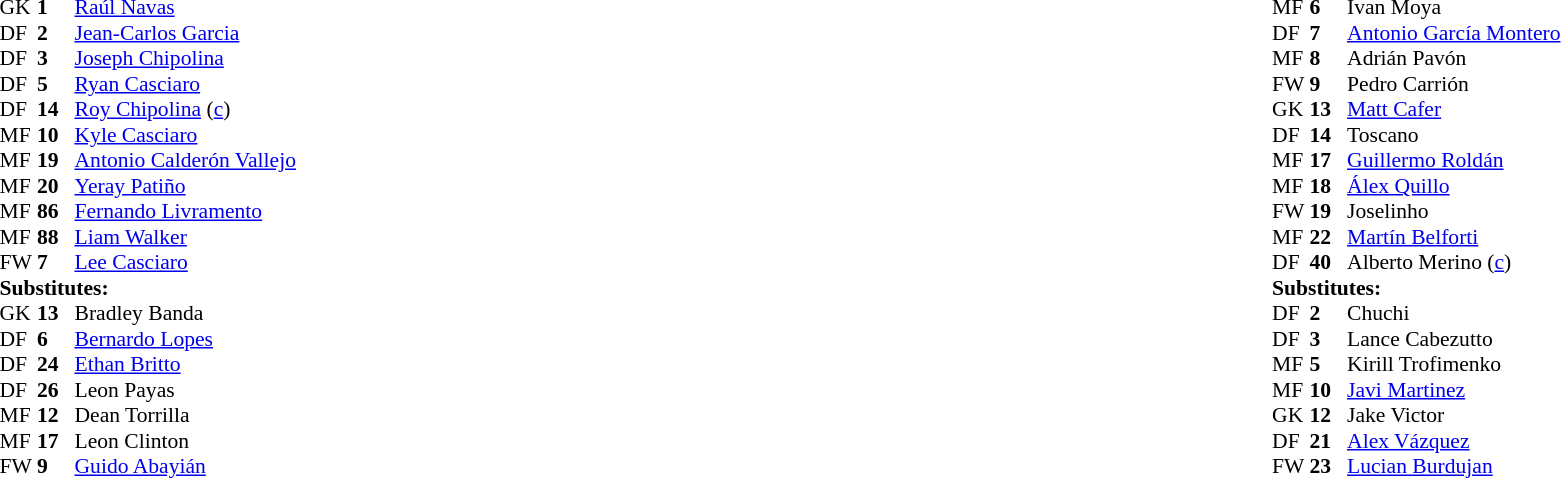<table style="width:100%">
<tr>
<td style="vertical-align:top;width:50%"><br><table style="font-size:90%" cellspacing="0" cellpadding="0">
<tr>
<th width="25"></th>
<th width="25"></th>
</tr>
<tr>
<td>GK</td>
<td><strong>1</strong></td>
<td> <a href='#'>Raúl Navas</a></td>
</tr>
<tr>
<td>DF</td>
<td><strong>2</strong></td>
<td> <a href='#'>Jean-Carlos Garcia</a></td>
</tr>
<tr>
<td>DF</td>
<td><strong>3</strong></td>
<td> <a href='#'>Joseph Chipolina</a></td>
</tr>
<tr>
<td>DF</td>
<td><strong>5</strong></td>
<td> <a href='#'>Ryan Casciaro</a></td>
</tr>
<tr>
<td>DF</td>
<td><strong>14</strong></td>
<td> <a href='#'>Roy Chipolina</a> (<a href='#'>c</a>)</td>
</tr>
<tr>
<td>MF</td>
<td><strong>10</strong></td>
<td> <a href='#'>Kyle Casciaro</a></td>
</tr>
<tr>
<td>MF</td>
<td><strong>19</strong></td>
<td> <a href='#'>Antonio Calderón Vallejo</a></td>
</tr>
<tr>
<td>MF</td>
<td><strong>20</strong></td>
<td> <a href='#'>Yeray Patiño</a></td>
</tr>
<tr>
<td>MF</td>
<td><strong>86</strong></td>
<td> <a href='#'>Fernando Livramento</a></td>
</tr>
<tr>
<td>MF</td>
<td><strong>88</strong></td>
<td> <a href='#'>Liam Walker</a></td>
</tr>
<tr>
<td>FW</td>
<td><strong>7</strong></td>
<td> <a href='#'>Lee Casciaro</a></td>
</tr>
<tr>
<td colspan=4><strong>Substitutes:</strong></td>
</tr>
<tr>
<td>GK</td>
<td><strong>13</strong></td>
<td> Bradley Banda</td>
</tr>
<tr>
<td>DF</td>
<td><strong>6</strong></td>
<td> <a href='#'>Bernardo Lopes</a></td>
</tr>
<tr>
<td>DF</td>
<td><strong>24</strong></td>
<td> <a href='#'>Ethan Britto</a></td>
</tr>
<tr>
<td>DF</td>
<td><strong>26</strong></td>
<td> Leon Payas</td>
</tr>
<tr>
<td>MF</td>
<td><strong>12</strong></td>
<td> Dean Torrilla</td>
</tr>
<tr>
<td>MF</td>
<td><strong>17</strong></td>
<td> Leon Clinton</td>
</tr>
<tr>
<td>FW</td>
<td><strong>9</strong></td>
<td> <a href='#'>Guido Abayián</a></td>
</tr>
</table>
</td>
<td valign="top" width="50%"><br><table cellspacing="0" cellpadding="0" style="font-size:90%;margin:auto">
<tr>
<th width="25"></th>
<th width="25"></th>
</tr>
<tr>
<td>MF</td>
<td><strong>6</strong></td>
<td> Ivan Moya</td>
</tr>
<tr>
<td>DF</td>
<td><strong>7</strong></td>
<td> <a href='#'>Antonio García Montero</a></td>
</tr>
<tr>
<td>MF</td>
<td><strong>8</strong></td>
<td> Adrián Pavón</td>
</tr>
<tr>
<td>FW</td>
<td><strong>9</strong></td>
<td> Pedro Carrión</td>
</tr>
<tr>
<td>GK</td>
<td><strong>13</strong></td>
<td> <a href='#'>Matt Cafer</a></td>
</tr>
<tr>
<td>DF</td>
<td><strong>14</strong></td>
<td> Toscano</td>
</tr>
<tr>
<td>MF</td>
<td><strong>17</strong></td>
<td> <a href='#'>Guillermo Roldán</a></td>
</tr>
<tr>
<td>MF</td>
<td><strong>18</strong></td>
<td> <a href='#'>Álex Quillo</a></td>
</tr>
<tr>
<td>FW</td>
<td><strong>19</strong></td>
<td> Joselinho</td>
</tr>
<tr>
<td>MF</td>
<td><strong>22</strong></td>
<td> <a href='#'>Martín Belforti</a></td>
</tr>
<tr>
<td>DF</td>
<td><strong>40</strong></td>
<td> Alberto Merino (<a href='#'>c</a>)</td>
</tr>
<tr>
<td colspan=4><strong>Substitutes:</strong></td>
</tr>
<tr>
<td>DF</td>
<td><strong>2</strong></td>
<td> Chuchi</td>
</tr>
<tr>
<td>DF</td>
<td><strong>3</strong></td>
<td> Lance Cabezutto</td>
</tr>
<tr>
<td>MF</td>
<td><strong>5</strong></td>
<td> Kirill Trofimenko</td>
</tr>
<tr>
<td>MF</td>
<td><strong>10</strong></td>
<td> <a href='#'>Javi Martinez</a></td>
</tr>
<tr>
<td>GK</td>
<td><strong>12</strong></td>
<td> Jake Victor</td>
</tr>
<tr>
<td>DF</td>
<td><strong>21</strong></td>
<td> <a href='#'>Alex Vázquez</a></td>
</tr>
<tr>
<td>FW</td>
<td><strong>23</strong></td>
<td> <a href='#'>Lucian Burdujan</a></td>
</tr>
</table>
</td>
</tr>
</table>
